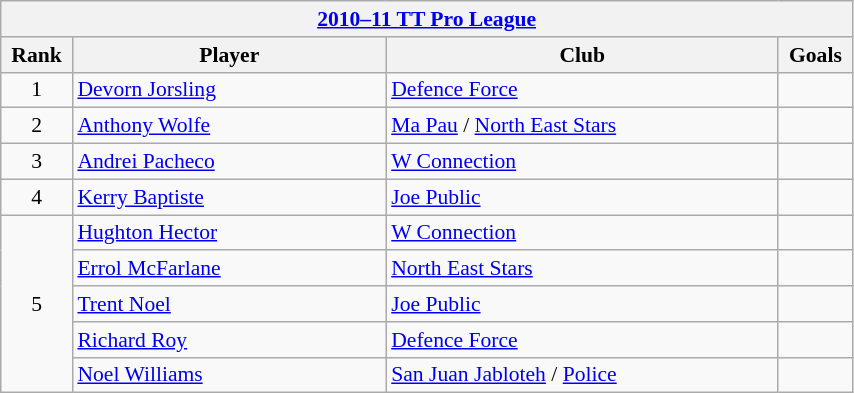<table class="collapsible wikitable collapsed" width=45%; style="font-size:90%;">
<tr>
<th colspan="4"><a href='#'>2010–11 TT Pro League</a></th>
</tr>
<tr>
<th width=1%>Rank</th>
<th width=16%>Player</th>
<th width=20%>Club</th>
<th width=1%>Goals</th>
</tr>
<tr>
<td rowspan=1 align=center>1</td>
<td> <a href='#'>Devorn Jorsling</a></td>
<td><a href='#'>Defence Force</a></td>
<td></td>
</tr>
<tr>
<td rowspan=1 align=center>2</td>
<td> <a href='#'>Anthony Wolfe</a></td>
<td><a href='#'>Ma Pau</a> / <a href='#'>North East Stars</a></td>
<td></td>
</tr>
<tr>
<td rowspan=1 align=center>3</td>
<td> <a href='#'>Andrei Pacheco</a></td>
<td><a href='#'>W Connection</a></td>
<td></td>
</tr>
<tr>
<td rowspan=1 align=center>4</td>
<td> <a href='#'>Kerry Baptiste</a></td>
<td><a href='#'>Joe Public</a></td>
<td></td>
</tr>
<tr>
<td rowspan=5 align=center>5</td>
<td> <a href='#'>Hughton Hector</a></td>
<td><a href='#'>W Connection</a></td>
<td></td>
</tr>
<tr>
<td> <a href='#'>Errol McFarlane</a></td>
<td><a href='#'>North East Stars</a></td>
<td></td>
</tr>
<tr>
<td> <a href='#'>Trent Noel</a></td>
<td><a href='#'>Joe Public</a></td>
<td></td>
</tr>
<tr>
<td> <a href='#'>Richard Roy</a></td>
<td><a href='#'>Defence Force</a></td>
<td></td>
</tr>
<tr>
<td> <a href='#'>Noel Williams</a></td>
<td><a href='#'>San Juan Jabloteh</a> / <a href='#'>Police</a></td>
<td></td>
</tr>
</table>
